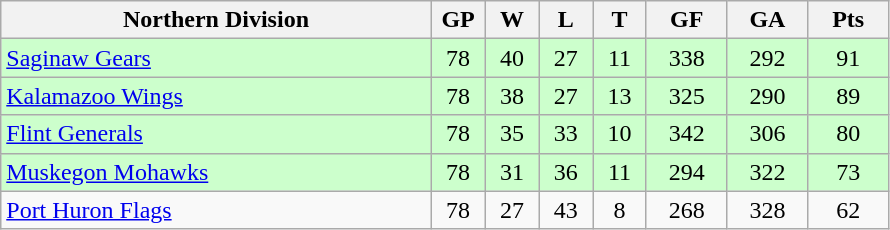<table class="wikitable">
<tr>
<th width="40%">Northern Division</th>
<th width="5%">GP</th>
<th width="5%">W</th>
<th width="5%">L</th>
<th width="5%">T</th>
<th width="7.5%">GF</th>
<th width="7.5%">GA</th>
<th width="7.5%">Pts</th>
</tr>
<tr align="center" bgcolor="#CCFFCC">
<td align="left"><a href='#'>Saginaw Gears</a></td>
<td>78</td>
<td>40</td>
<td>27</td>
<td>11</td>
<td>338</td>
<td>292</td>
<td>91</td>
</tr>
<tr align="center" bgcolor="#CCFFCC">
<td align="left"><a href='#'>Kalamazoo Wings</a></td>
<td>78</td>
<td>38</td>
<td>27</td>
<td>13</td>
<td>325</td>
<td>290</td>
<td>89</td>
</tr>
<tr align="center" bgcolor="#CCFFCC">
<td align="left"><a href='#'>Flint Generals</a></td>
<td>78</td>
<td>35</td>
<td>33</td>
<td>10</td>
<td>342</td>
<td>306</td>
<td>80</td>
</tr>
<tr align="center" bgcolor="#CCFFCC">
<td align="left"><a href='#'>Muskegon Mohawks</a></td>
<td>78</td>
<td>31</td>
<td>36</td>
<td>11</td>
<td>294</td>
<td>322</td>
<td>73</td>
</tr>
<tr align="center">
<td align="left"><a href='#'>Port Huron Flags</a></td>
<td>78</td>
<td>27</td>
<td>43</td>
<td>8</td>
<td>268</td>
<td>328</td>
<td>62</td>
</tr>
</table>
